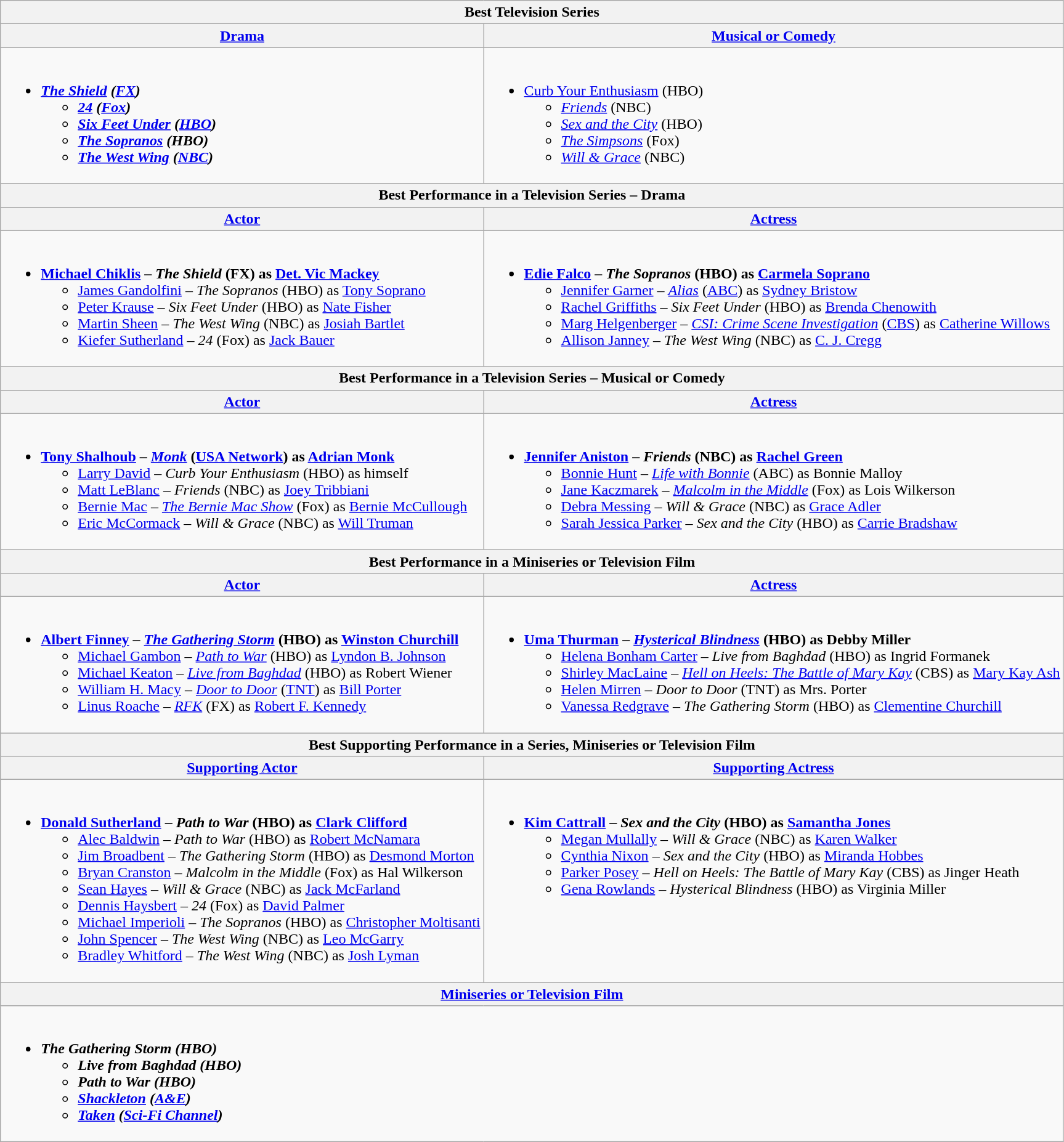<table class=wikitable style="width=100%">
<tr>
<th colspan=2>Best Television Series</th>
</tr>
<tr>
<th style="width=50%"><a href='#'>Drama</a></th>
<th style="width=50%"><a href='#'>Musical or Comedy</a></th>
</tr>
<tr>
<td valign="top"><br><ul><li><strong><em><a href='#'>The Shield</a><em> (<a href='#'>FX</a>)<strong><ul><li></em><a href='#'>24</a><em> (<a href='#'>Fox</a>)</li><li></em><a href='#'>Six Feet Under</a><em> (<a href='#'>HBO</a>)</li><li></em><a href='#'>The Sopranos</a><em> (HBO)</li><li></em><a href='#'>The West Wing</a><em> (<a href='#'>NBC</a>)</li></ul></li></ul></td>
<td valign="top"><br><ul><li></em></strong><a href='#'>Curb Your Enthusiasm</a></em> (HBO)</strong><ul><li><em><a href='#'>Friends</a></em> (NBC)</li><li><em><a href='#'>Sex and the City</a></em> (HBO)</li><li><em><a href='#'>The Simpsons</a></em> (Fox)</li><li><em><a href='#'>Will & Grace</a></em> (NBC)</li></ul></li></ul></td>
</tr>
<tr>
<th colspan=2>Best Performance in a Television Series – Drama</th>
</tr>
<tr>
<th><a href='#'>Actor</a></th>
<th><a href='#'>Actress</a></th>
</tr>
<tr>
<td valign="top"><br><ul><li><strong><a href='#'>Michael Chiklis</a> – <em>The Shield</em> (FX) as <a href='#'>Det. Vic Mackey</a></strong><ul><li><a href='#'>James Gandolfini</a> – <em>The Sopranos</em> (HBO) as <a href='#'>Tony Soprano</a></li><li><a href='#'>Peter Krause</a> – <em>Six Feet Under</em>  (HBO) as <a href='#'>Nate Fisher</a></li><li><a href='#'>Martin Sheen</a> – <em>The West Wing</em> (NBC) as <a href='#'>Josiah Bartlet</a></li><li><a href='#'>Kiefer Sutherland</a> – <em>24</em> (Fox) as <a href='#'>Jack Bauer</a></li></ul></li></ul></td>
<td valign="top"><br><ul><li><strong><a href='#'>Edie Falco</a> – <em>The Sopranos</em> (HBO) as <a href='#'>Carmela Soprano</a></strong><ul><li><a href='#'>Jennifer Garner</a> – <em><a href='#'>Alias</a></em> (<a href='#'>ABC</a>) as <a href='#'>Sydney Bristow</a></li><li><a href='#'>Rachel Griffiths</a> – <em>Six Feet Under</em> (HBO) as <a href='#'>Brenda Chenowith</a></li><li><a href='#'>Marg Helgenberger</a> – <em><a href='#'>CSI: Crime Scene Investigation</a></em> (<a href='#'>CBS</a>) as <a href='#'>Catherine Willows</a></li><li><a href='#'>Allison Janney</a> – <em>The West Wing</em> (NBC) as <a href='#'>C. J. Cregg</a></li></ul></li></ul></td>
</tr>
<tr>
<th colspan=2>Best Performance in a Television Series – Musical or Comedy</th>
</tr>
<tr>
<th><a href='#'>Actor</a></th>
<th><a href='#'>Actress</a></th>
</tr>
<tr>
<td valign="top"><br><ul><li><strong><a href='#'>Tony Shalhoub</a> – <em><a href='#'>Monk</a></em> (<a href='#'>USA Network</a>) as <a href='#'>Adrian Monk</a></strong><ul><li><a href='#'>Larry David</a> – <em>Curb Your Enthusiasm</em> (HBO) as himself</li><li><a href='#'>Matt LeBlanc</a> – <em>Friends</em> (NBC) as <a href='#'>Joey Tribbiani</a></li><li><a href='#'>Bernie Mac</a> – <em><a href='#'>The Bernie Mac Show</a></em> (Fox) as <a href='#'>Bernie McCullough</a></li><li><a href='#'>Eric McCormack</a> – <em>Will & Grace</em> (NBC) as <a href='#'>Will Truman</a></li></ul></li></ul></td>
<td valign="top"><br><ul><li><strong><a href='#'>Jennifer Aniston</a> – <em>Friends</em> (NBC) as <a href='#'>Rachel Green</a></strong><ul><li><a href='#'>Bonnie Hunt</a> – <em><a href='#'>Life with Bonnie</a></em> (ABC) as Bonnie Malloy</li><li><a href='#'>Jane Kaczmarek</a> – <em><a href='#'>Malcolm in the Middle</a></em> (Fox) as Lois Wilkerson</li><li><a href='#'>Debra Messing</a> – <em>Will & Grace</em> (NBC) as <a href='#'>Grace Adler</a></li><li><a href='#'>Sarah Jessica Parker</a> – <em>Sex and the City</em> (HBO) as <a href='#'>Carrie Bradshaw</a></li></ul></li></ul></td>
</tr>
<tr>
<th colspan=2>Best Performance in a Miniseries or Television Film</th>
</tr>
<tr>
<th><a href='#'>Actor</a></th>
<th><a href='#'>Actress</a></th>
</tr>
<tr>
<td valign="top"><br><ul><li><strong><a href='#'>Albert Finney</a> – <em><a href='#'>The Gathering Storm</a></em> (HBO) as <a href='#'>Winston Churchill</a></strong><ul><li><a href='#'>Michael Gambon</a> – <em><a href='#'>Path to War</a></em> (HBO) as <a href='#'>Lyndon B. Johnson</a></li><li><a href='#'>Michael Keaton</a> – <em><a href='#'>Live from Baghdad</a></em> (HBO) as Robert Wiener</li><li><a href='#'>William H. Macy</a> – <em><a href='#'>Door to Door</a></em> (<a href='#'>TNT</a>) as <a href='#'>Bill Porter</a></li><li><a href='#'>Linus Roache</a> – <em><a href='#'>RFK</a></em> (FX) as <a href='#'>Robert F. Kennedy</a></li></ul></li></ul></td>
<td valign="top"><br><ul><li><strong><a href='#'>Uma Thurman</a> – <em><a href='#'>Hysterical Blindness</a></em> (HBO) as Debby Miller</strong><ul><li><a href='#'>Helena Bonham Carter</a> – <em>Live from Baghdad</em> (HBO) as Ingrid Formanek</li><li><a href='#'>Shirley MacLaine</a> – <em><a href='#'>Hell on Heels: The Battle of Mary Kay</a></em> (CBS) as <a href='#'>Mary Kay Ash</a></li><li><a href='#'>Helen Mirren</a> – <em>Door to Door</em> (TNT) as Mrs. Porter</li><li><a href='#'>Vanessa Redgrave</a> – <em>The Gathering Storm</em> (HBO) as <a href='#'>Clementine Churchill</a></li></ul></li></ul></td>
</tr>
<tr>
<th colspan=2>Best Supporting Performance in a Series, Miniseries or Television Film</th>
</tr>
<tr>
<th><a href='#'>Supporting Actor</a></th>
<th><a href='#'>Supporting Actress</a></th>
</tr>
<tr>
<td valign="top"><br><ul><li><strong><a href='#'>Donald Sutherland</a> – <em>Path to War</em> (HBO) as <a href='#'>Clark Clifford</a></strong><ul><li><a href='#'>Alec Baldwin</a> – <em>Path to War</em> (HBO) as <a href='#'>Robert McNamara</a></li><li><a href='#'>Jim Broadbent</a> – <em>The Gathering Storm</em> (HBO) as <a href='#'>Desmond Morton</a></li><li><a href='#'>Bryan Cranston</a> – <em>Malcolm in the Middle</em> (Fox) as Hal Wilkerson</li><li><a href='#'>Sean Hayes</a> – <em>Will & Grace</em> (NBC) as <a href='#'>Jack McFarland</a></li><li><a href='#'>Dennis Haysbert</a> – <em>24</em> (Fox) as <a href='#'>David Palmer</a></li><li><a href='#'>Michael Imperioli</a> – <em>The Sopranos</em> (HBO) as <a href='#'>Christopher Moltisanti</a></li><li><a href='#'>John Spencer</a> – <em>The West Wing</em> (NBC) as <a href='#'>Leo McGarry</a></li><li><a href='#'>Bradley Whitford</a> – <em>The West Wing</em> (NBC) as <a href='#'>Josh Lyman</a></li></ul></li></ul></td>
<td valign="top"><br><ul><li><strong><a href='#'>Kim Cattrall</a> – <em>Sex and the City</em> (HBO) as <a href='#'>Samantha Jones</a></strong><ul><li><a href='#'>Megan Mullally</a> – <em>Will & Grace</em> (NBC) as <a href='#'>Karen Walker</a></li><li><a href='#'>Cynthia Nixon</a> – <em>Sex and the City</em> (HBO) as <a href='#'>Miranda Hobbes</a></li><li><a href='#'>Parker Posey</a> – <em>Hell on Heels: The Battle of Mary Kay</em> (CBS) as Jinger Heath</li><li><a href='#'>Gena Rowlands</a> – <em>Hysterical Blindness</em> (HBO) as Virginia Miller</li></ul></li></ul></td>
</tr>
<tr>
<th colspan="2"><a href='#'>Miniseries or Television Film</a></th>
</tr>
<tr>
<td colspan="2" valign="top"><br><ul><li><strong><em>The Gathering Storm<em> (HBO)<strong><ul><li></em>Live from Baghdad<em> (HBO)</li><li></em>Path to War<em> (HBO)</li><li></em><a href='#'>Shackleton</a><em> (<a href='#'>A&E</a>)</li><li></em><a href='#'>Taken</a><em> (<a href='#'>Sci-Fi Channel</a>)</li></ul></li></ul></td>
</tr>
</table>
